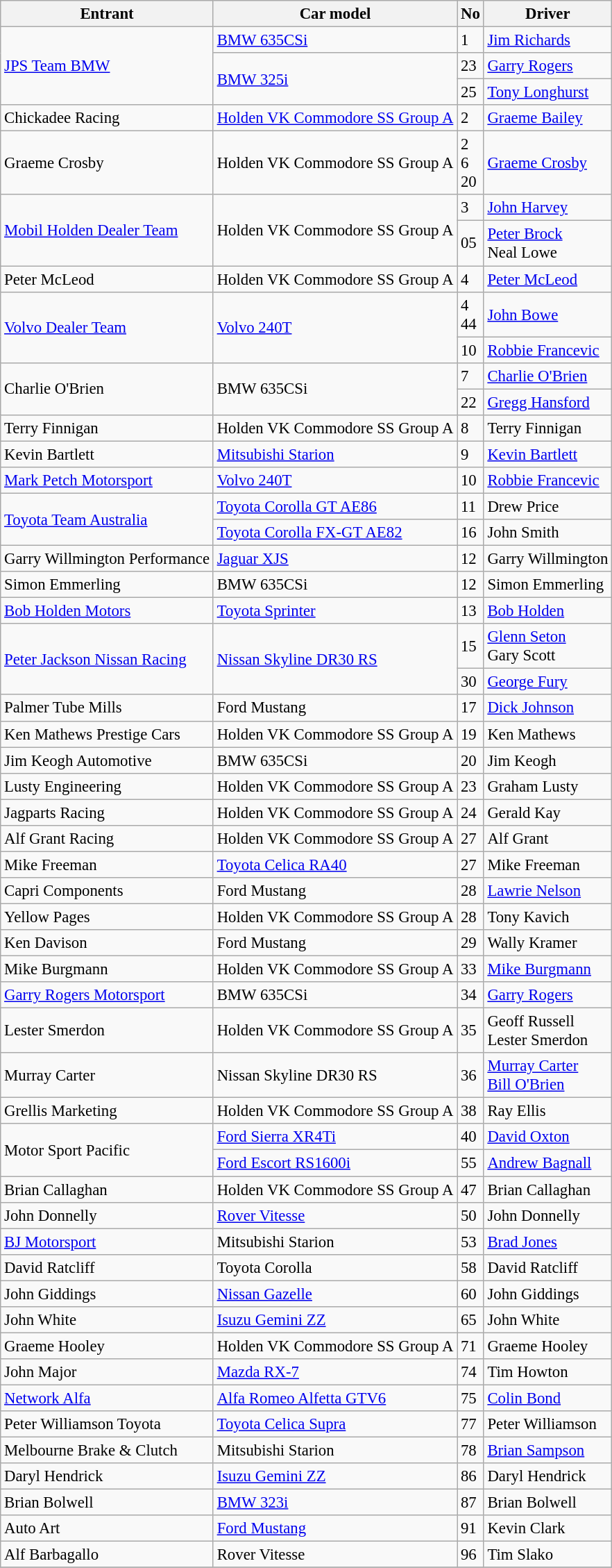<table class="wikitable" style="font-size: 95%;">
<tr>
<th>Entrant</th>
<th>Car model</th>
<th>No</th>
<th>Driver</th>
</tr>
<tr>
<td rowspan=3><a href='#'>JPS Team BMW</a></td>
<td><a href='#'>BMW 635CSi</a></td>
<td>1</td>
<td> <a href='#'>Jim Richards</a></td>
</tr>
<tr>
<td rowspan=2><a href='#'>BMW 325i</a></td>
<td>23</td>
<td> <a href='#'>Garry Rogers</a></td>
</tr>
<tr>
<td>25</td>
<td> <a href='#'>Tony Longhurst</a></td>
</tr>
<tr>
<td>Chickadee Racing</td>
<td><a href='#'>Holden VK Commodore SS Group A</a></td>
<td>2</td>
<td> <a href='#'>Graeme Bailey</a></td>
</tr>
<tr>
<td>Graeme Crosby</td>
<td>Holden VK Commodore SS Group A</td>
<td>2<br>6<br>20</td>
<td> <a href='#'>Graeme Crosby</a></td>
</tr>
<tr>
<td rowspan=2><a href='#'>Mobil Holden Dealer Team</a></td>
<td rowspan=2>Holden VK Commodore SS Group A</td>
<td>3</td>
<td> <a href='#'>John Harvey</a></td>
</tr>
<tr>
<td>05</td>
<td> <a href='#'>Peter Brock</a><br> Neal Lowe</td>
</tr>
<tr>
<td>Peter McLeod</td>
<td>Holden VK Commodore SS Group A</td>
<td>4</td>
<td> <a href='#'>Peter McLeod</a></td>
</tr>
<tr>
<td rowspan=2><a href='#'>Volvo Dealer Team</a></td>
<td rowspan=2><a href='#'>Volvo 240T</a></td>
<td>4<br>44</td>
<td> <a href='#'>John Bowe</a></td>
</tr>
<tr>
<td>10</td>
<td> <a href='#'>Robbie Francevic</a></td>
</tr>
<tr>
<td rowspan=2>Charlie O'Brien</td>
<td rowspan=2>BMW 635CSi</td>
<td>7</td>
<td> <a href='#'>Charlie O'Brien</a></td>
</tr>
<tr>
<td>22</td>
<td> <a href='#'>Gregg Hansford</a></td>
</tr>
<tr>
<td>Terry Finnigan</td>
<td>Holden VK Commodore SS Group A</td>
<td>8</td>
<td> Terry Finnigan</td>
</tr>
<tr>
<td>Kevin Bartlett</td>
<td><a href='#'>Mitsubishi Starion</a></td>
<td>9</td>
<td> <a href='#'>Kevin Bartlett</a></td>
</tr>
<tr>
<td><a href='#'>Mark Petch Motorsport</a></td>
<td><a href='#'>Volvo 240T</a></td>
<td>10</td>
<td> <a href='#'>Robbie Francevic</a></td>
</tr>
<tr>
<td rowspan=2><a href='#'>Toyota Team Australia</a></td>
<td><a href='#'>Toyota Corolla GT AE86</a></td>
<td>11</td>
<td> Drew Price</td>
</tr>
<tr>
<td><a href='#'>Toyota Corolla FX-GT AE82</a></td>
<td>16</td>
<td> John Smith</td>
</tr>
<tr>
<td>Garry Willmington Performance</td>
<td><a href='#'>Jaguar XJS</a></td>
<td>12</td>
<td> Garry Willmington</td>
</tr>
<tr>
<td>Simon Emmerling</td>
<td>BMW 635CSi</td>
<td>12</td>
<td> Simon Emmerling</td>
</tr>
<tr>
<td><a href='#'>Bob Holden Motors</a></td>
<td><a href='#'>Toyota Sprinter</a></td>
<td>13</td>
<td> <a href='#'>Bob Holden</a></td>
</tr>
<tr>
<td rowspan=2><a href='#'>Peter Jackson Nissan Racing</a></td>
<td rowspan=2><a href='#'>Nissan Skyline DR30 RS</a></td>
<td>15</td>
<td> <a href='#'>Glenn Seton</a><br> Gary Scott</td>
</tr>
<tr>
<td>30</td>
<td> <a href='#'>George Fury</a></td>
</tr>
<tr>
<td>Palmer Tube Mills</td>
<td>Ford Mustang</td>
<td>17</td>
<td> <a href='#'>Dick Johnson</a></td>
</tr>
<tr>
<td>Ken Mathews Prestige Cars</td>
<td>Holden VK Commodore SS Group A</td>
<td>19</td>
<td> Ken Mathews</td>
</tr>
<tr>
<td>Jim Keogh Automotive</td>
<td>BMW 635CSi</td>
<td>20</td>
<td> Jim Keogh</td>
</tr>
<tr>
<td>Lusty Engineering</td>
<td>Holden VK Commodore SS Group A</td>
<td>23</td>
<td> Graham Lusty</td>
</tr>
<tr>
<td>Jagparts Racing</td>
<td>Holden VK Commodore SS Group A</td>
<td>24</td>
<td> Gerald Kay</td>
</tr>
<tr>
<td>Alf Grant Racing</td>
<td>Holden VK Commodore SS Group A</td>
<td>27</td>
<td> Alf Grant</td>
</tr>
<tr>
<td>Mike Freeman</td>
<td><a href='#'>Toyota Celica RA40</a></td>
<td>27</td>
<td> Mike Freeman</td>
</tr>
<tr>
<td>Capri Components</td>
<td>Ford Mustang</td>
<td>28</td>
<td> <a href='#'>Lawrie Nelson</a></td>
</tr>
<tr>
<td>Yellow Pages</td>
<td>Holden VK Commodore SS Group A</td>
<td>28</td>
<td> Tony Kavich</td>
</tr>
<tr>
<td>Ken Davison</td>
<td>Ford Mustang</td>
<td>29</td>
<td> Wally Kramer</td>
</tr>
<tr>
<td>Mike Burgmann</td>
<td>Holden VK Commodore SS Group A</td>
<td>33</td>
<td> <a href='#'>Mike Burgmann</a></td>
</tr>
<tr>
<td><a href='#'>Garry Rogers Motorsport</a></td>
<td>BMW 635CSi</td>
<td>34</td>
<td> <a href='#'>Garry Rogers</a></td>
</tr>
<tr>
<td>Lester Smerdon</td>
<td>Holden VK Commodore SS Group A</td>
<td>35</td>
<td> Geoff Russell<br> Lester Smerdon</td>
</tr>
<tr>
<td>Murray Carter</td>
<td>Nissan Skyline DR30 RS</td>
<td>36</td>
<td> <a href='#'>Murray Carter</a><br> <a href='#'>Bill O'Brien</a></td>
</tr>
<tr>
<td>Grellis Marketing</td>
<td>Holden VK Commodore SS Group A</td>
<td>38</td>
<td> Ray Ellis</td>
</tr>
<tr>
<td rowspan=2>Motor Sport Pacific</td>
<td><a href='#'>Ford Sierra XR4Ti</a></td>
<td>40</td>
<td> <a href='#'>David Oxton</a></td>
</tr>
<tr>
<td><a href='#'>Ford Escort RS1600i</a></td>
<td>55</td>
<td> <a href='#'>Andrew Bagnall</a></td>
</tr>
<tr>
<td>Brian Callaghan</td>
<td>Holden VK Commodore SS Group A</td>
<td>47</td>
<td> Brian Callaghan</td>
</tr>
<tr>
<td>John Donnelly</td>
<td><a href='#'>Rover Vitesse</a></td>
<td>50</td>
<td> John Donnelly</td>
</tr>
<tr>
<td><a href='#'>BJ Motorsport</a></td>
<td>Mitsubishi Starion</td>
<td>53</td>
<td> <a href='#'>Brad Jones</a></td>
</tr>
<tr>
<td>David Ratcliff</td>
<td>Toyota Corolla</td>
<td>58</td>
<td> David Ratcliff</td>
</tr>
<tr>
<td>John Giddings</td>
<td><a href='#'>Nissan Gazelle</a></td>
<td>60</td>
<td> John Giddings</td>
</tr>
<tr>
<td>John White</td>
<td><a href='#'>Isuzu Gemini ZZ</a></td>
<td>65</td>
<td> John White</td>
</tr>
<tr>
<td>Graeme Hooley</td>
<td>Holden VK Commodore SS Group A</td>
<td>71</td>
<td> Graeme Hooley</td>
</tr>
<tr>
<td>John Major</td>
<td><a href='#'>Mazda RX-7</a></td>
<td>74</td>
<td> Tim Howton</td>
</tr>
<tr>
<td><a href='#'>Network Alfa</a></td>
<td><a href='#'>Alfa Romeo Alfetta GTV6</a></td>
<td>75</td>
<td> <a href='#'>Colin Bond</a></td>
</tr>
<tr>
<td>Peter Williamson Toyota</td>
<td><a href='#'>Toyota Celica Supra</a></td>
<td>77</td>
<td> Peter Williamson</td>
</tr>
<tr>
<td>Melbourne Brake & Clutch</td>
<td>Mitsubishi Starion</td>
<td>78</td>
<td> <a href='#'>Brian Sampson</a></td>
</tr>
<tr>
<td>Daryl Hendrick</td>
<td><a href='#'>Isuzu Gemini ZZ</a></td>
<td>86</td>
<td> Daryl Hendrick</td>
</tr>
<tr>
<td>Brian Bolwell</td>
<td><a href='#'>BMW 323i</a></td>
<td>87</td>
<td> Brian Bolwell</td>
</tr>
<tr>
<td>Auto Art</td>
<td><a href='#'>Ford Mustang</a></td>
<td>91</td>
<td> Kevin Clark</td>
</tr>
<tr>
<td>Alf Barbagallo</td>
<td>Rover Vitesse</td>
<td>96</td>
<td> Tim Slako</td>
</tr>
<tr>
</tr>
</table>
